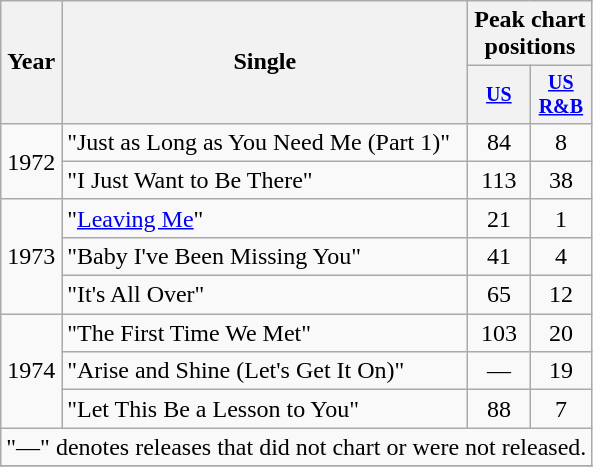<table class="wikitable" style="text-align:center;">
<tr>
<th rowspan="2">Year</th>
<th rowspan="2">Single</th>
<th colspan="2">Peak chart positions</th>
</tr>
<tr style="font-size:smaller;">
<th width="35"><a href='#'>US</a><br></th>
<th width="35"><a href='#'>US<br>R&B</a><br></th>
</tr>
<tr>
<td rowspan="2">1972</td>
<td align="left">"Just as Long as You Need Me (Part 1)"</td>
<td>84</td>
<td>8</td>
</tr>
<tr>
<td align="left">"I Just Want to Be There"</td>
<td>113</td>
<td>38</td>
</tr>
<tr>
<td rowspan="3">1973</td>
<td align="left">"<a href='#'>Leaving Me</a>"</td>
<td>21</td>
<td>1</td>
</tr>
<tr>
<td align="left">"Baby I've Been Missing You"</td>
<td>41</td>
<td>4</td>
</tr>
<tr>
<td align="left">"It's All Over"</td>
<td>65</td>
<td>12</td>
</tr>
<tr>
<td rowspan="3">1974</td>
<td align="left">"The First Time We Met"</td>
<td>103</td>
<td>20</td>
</tr>
<tr>
<td align="left">"Arise and Shine (Let's Get It On)"</td>
<td>—</td>
<td>19</td>
</tr>
<tr>
<td align="left">"Let This Be a Lesson to You"</td>
<td>88</td>
<td>7</td>
</tr>
<tr>
<td align="center" colspan="11">"—" denotes releases that did not chart or were not released.</td>
</tr>
<tr>
</tr>
</table>
